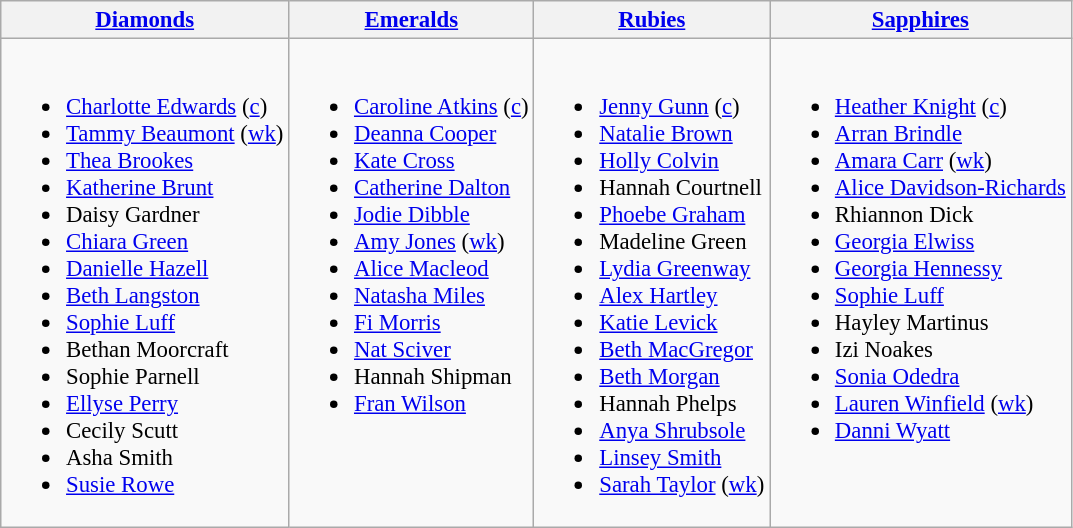<table class="wikitable" Style="font-size:95%;">
<tr>
<th><a href='#'>Diamonds</a></th>
<th><a href='#'>Emeralds</a></th>
<th><a href='#'>Rubies</a></th>
<th><a href='#'>Sapphires</a></th>
</tr>
<tr>
<td valign=top><br><ul><li> <a href='#'>Charlotte Edwards</a> (<a href='#'>c</a>)</li><li> <a href='#'>Tammy Beaumont</a> (<a href='#'>wk</a>)</li><li> <a href='#'>Thea Brookes</a></li><li> <a href='#'>Katherine Brunt</a></li><li> Daisy Gardner</li><li> <a href='#'>Chiara Green</a></li><li> <a href='#'>Danielle Hazell</a></li><li> <a href='#'>Beth Langston</a></li><li> <a href='#'>Sophie Luff</a></li><li> Bethan Moorcraft</li><li> Sophie Parnell</li><li> <a href='#'>Ellyse Perry</a></li><li> Cecily Scutt</li><li> Asha Smith</li><li> <a href='#'>Susie Rowe</a></li></ul></td>
<td valign=top><br><ul><li> <a href='#'>Caroline Atkins</a> (<a href='#'>c</a>)</li><li> <a href='#'>Deanna Cooper</a></li><li> <a href='#'>Kate Cross</a></li><li> <a href='#'>Catherine Dalton</a></li><li> <a href='#'>Jodie Dibble</a></li><li> <a href='#'>Amy Jones</a> (<a href='#'>wk</a>)</li><li> <a href='#'>Alice Macleod</a></li><li> <a href='#'>Natasha Miles</a></li><li> <a href='#'>Fi Morris</a></li><li> <a href='#'>Nat Sciver</a></li><li> Hannah Shipman</li><li> <a href='#'>Fran Wilson</a></li></ul></td>
<td valign=top><br><ul><li> <a href='#'>Jenny Gunn</a> (<a href='#'>c</a>)</li><li> <a href='#'>Natalie Brown</a></li><li> <a href='#'>Holly Colvin</a></li><li> Hannah Courtnell</li><li> <a href='#'>Phoebe Graham</a></li><li> Madeline Green</li><li> <a href='#'>Lydia Greenway</a></li><li> <a href='#'>Alex Hartley</a></li><li> <a href='#'>Katie Levick</a></li><li> <a href='#'>Beth MacGregor</a></li><li> <a href='#'>Beth Morgan</a></li><li> Hannah Phelps</li><li> <a href='#'>Anya Shrubsole</a></li><li> <a href='#'>Linsey Smith</a></li><li> <a href='#'>Sarah Taylor</a> (<a href='#'>wk</a>)</li></ul></td>
<td valign=top><br><ul><li> <a href='#'>Heather Knight</a> (<a href='#'>c</a>)</li><li> <a href='#'>Arran Brindle</a></li><li> <a href='#'>Amara Carr</a> (<a href='#'>wk</a>)</li><li> <a href='#'>Alice Davidson-Richards</a></li><li> Rhiannon Dick</li><li> <a href='#'>Georgia Elwiss</a></li><li> <a href='#'>Georgia Hennessy</a></li><li> <a href='#'>Sophie Luff</a></li><li> Hayley Martinus</li><li> Izi Noakes</li><li> <a href='#'>Sonia Odedra</a></li><li> <a href='#'>Lauren Winfield</a> (<a href='#'>wk</a>)</li><li> <a href='#'>Danni Wyatt</a></li></ul></td>
</tr>
</table>
